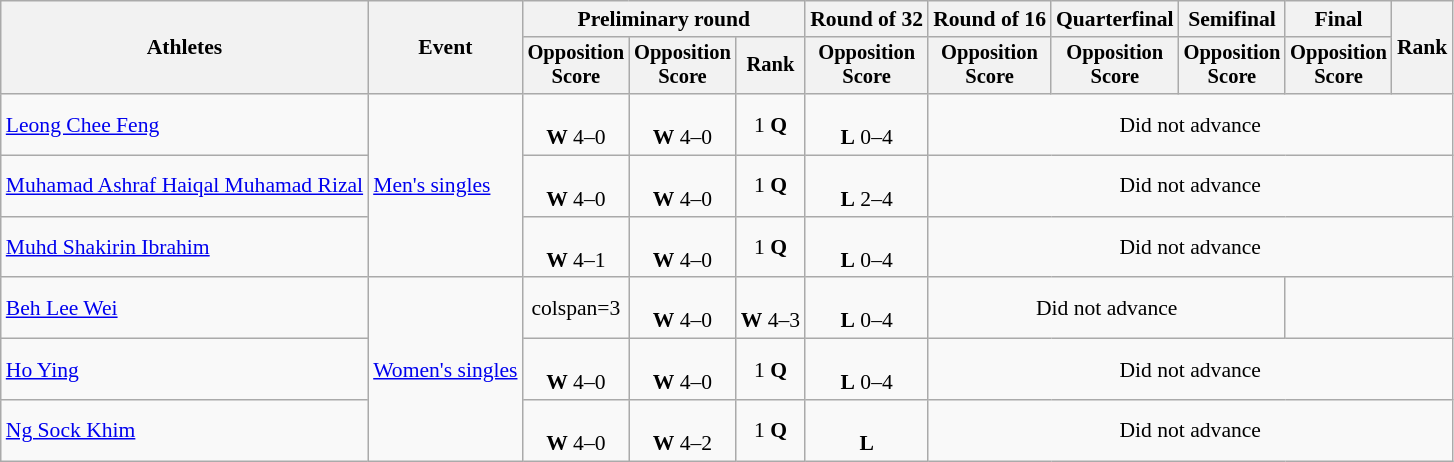<table class="wikitable" style="font-size:90%">
<tr>
<th rowspan=2>Athletes</th>
<th rowspan=2>Event</th>
<th colspan=3>Preliminary round</th>
<th>Round of 32</th>
<th>Round of 16</th>
<th>Quarterfinal</th>
<th>Semifinal</th>
<th>Final</th>
<th rowspan=2>Rank</th>
</tr>
<tr style="font-size:95%">
<th>Opposition<br>Score</th>
<th>Opposition<br>Score</th>
<th>Rank</th>
<th>Opposition<br>Score</th>
<th>Opposition<br>Score</th>
<th>Opposition<br>Score</th>
<th>Opposition<br>Score</th>
<th>Opposition<br>Score</th>
</tr>
<tr align=center>
<td align=left><a href='#'>Leong Chee Feng</a></td>
<td align=left rowspan=3><a href='#'>Men's singles</a></td>
<td><br><strong>W</strong> 4–0</td>
<td><br><strong>W</strong> 4–0</td>
<td>1 <strong>Q</strong></td>
<td><br><strong>L</strong> 0–4</td>
<td colspan=5>Did not advance</td>
</tr>
<tr align=center>
<td align=left><a href='#'>Muhamad Ashraf Haiqal Muhamad Rizal</a></td>
<td><br><strong>W</strong> 4–0</td>
<td><br><strong>W</strong> 4–0</td>
<td>1 <strong>Q</strong></td>
<td><br><strong>L</strong> 2–4</td>
<td colspan=5>Did not advance</td>
</tr>
<tr align=center>
<td align=left><a href='#'>Muhd Shakirin Ibrahim</a></td>
<td><br><strong>W</strong> 4–1</td>
<td><br><strong>W</strong> 4–0</td>
<td>1 <strong>Q</strong></td>
<td><br><strong>L</strong> 0–4</td>
<td colspan=5>Did not advance</td>
</tr>
<tr align=center>
<td align=left><a href='#'>Beh Lee Wei</a></td>
<td align=left rowspan=3><a href='#'>Women's singles</a></td>
<td>colspan=3 </td>
<td><br><strong>W</strong> 4–0</td>
<td><br><strong>W</strong> 4–3</td>
<td><br><strong>L</strong> 0–4</td>
<td colspan=3>Did not advance</td>
</tr>
<tr align=center>
<td align=left><a href='#'>Ho Ying</a></td>
<td><br><strong>W</strong> 4–0</td>
<td><br><strong>W</strong> 4–0</td>
<td>1 <strong>Q</strong></td>
<td><br><strong>L</strong> 0–4</td>
<td colspan=5>Did not advance</td>
</tr>
<tr align=center>
<td align=left><a href='#'>Ng Sock Khim</a></td>
<td><br><strong>W</strong> 4–0</td>
<td><br><strong>W</strong> 4–2</td>
<td>1 <strong>Q</strong></td>
<td><br><strong>L</strong> </td>
<td colspan=5>Did not advance</td>
</tr>
</table>
